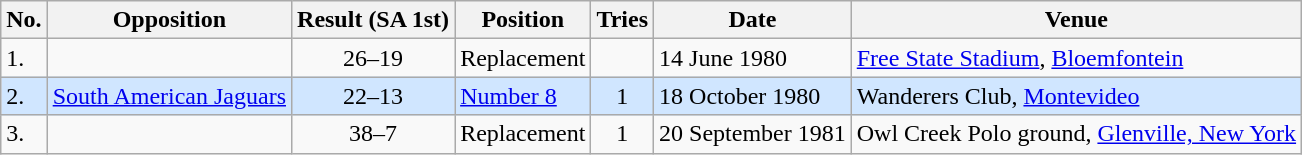<table class="wikitable sortable">
<tr>
<th>No.</th>
<th>Opposition</th>
<th>Result (SA 1st)</th>
<th>Position</th>
<th>Tries</th>
<th>Date</th>
<th>Venue</th>
</tr>
<tr>
<td>1.</td>
<td></td>
<td align="center">26–19</td>
<td>Replacement</td>
<td></td>
<td>14 June 1980</td>
<td><a href='#'>Free State Stadium</a>, <a href='#'>Bloemfontein</a></td>
</tr>
<tr style="background: #D0E6FF;">
<td>2.</td>
<td> <a href='#'>South American Jaguars</a></td>
<td align="center">22–13</td>
<td><a href='#'>Number 8</a></td>
<td align="center">1</td>
<td>18 October 1980</td>
<td>Wanderers Club, <a href='#'>Montevideo</a></td>
</tr>
<tr>
<td>3.</td>
<td></td>
<td align="center">38–7</td>
<td>Replacement</td>
<td align="center">1</td>
<td>20 September 1981</td>
<td>Owl Creek Polo ground, <a href='#'>Glenville, New York</a></td>
</tr>
</table>
